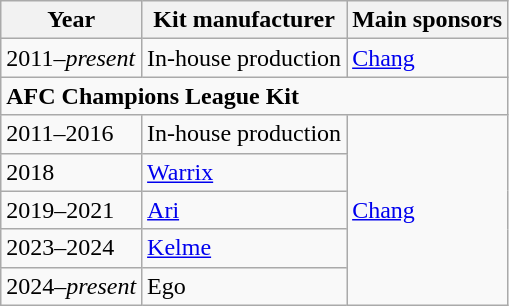<table class="wikitable">
<tr>
<th>Year</th>
<th>Kit manufacturer</th>
<th>Main sponsors</th>
</tr>
<tr>
<td>2011–<em>present</em></td>
<td>In-house production</td>
<td> <a href='#'>Chang</a></td>
</tr>
<tr>
<td colspan="3"><strong>AFC Champions League Kit</strong></td>
</tr>
<tr>
<td>2011–2016</td>
<td>In-house production</td>
<td rowspan="5"> <a href='#'>Chang</a></td>
</tr>
<tr>
<td>2018</td>
<td> <a href='#'>Warrix</a></td>
</tr>
<tr>
<td>2019–2021</td>
<td> <a href='#'>Ari</a></td>
</tr>
<tr>
<td>2023–2024</td>
<td> <a href='#'>Kelme</a></td>
</tr>
<tr>
<td>2024–<em>present</em></td>
<td> Ego</td>
</tr>
</table>
